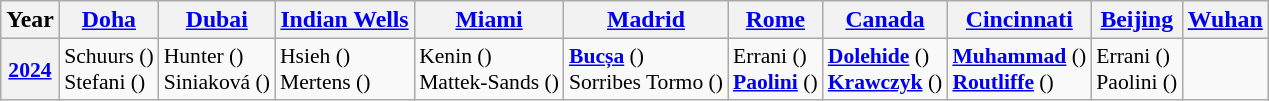<table class="wikitable nowrap sticky-table-row1 sticky-table-col1" style="font-size:90%">
<tr style="font-size:110%;">
<th scope="col">Year</th>
<th scope="col"><a href='#'>Doha</a></th>
<th scope="col"><a href='#'>Dubai</a></th>
<th scope="col"><a href='#'>Indian Wells</a></th>
<th scope="col"><a href='#'>Miami</a></th>
<th scope="col"><a href='#'>Madrid</a></th>
<th scope="col"><a href='#'>Rome</a></th>
<th scope="col"><a href='#'>Canada</a></th>
<th scope="col"><a href='#'>Cincinnati</a></th>
<th scope="col"><a href='#'>Beijing</a></th>
<th scope="col"><a href='#'><u>Wuhan</u></a></th>
</tr>
<tr>
<th scope="row"><a href='#'>2024</a><br></th>
<td> Schuurs () <br> Stefani ()</td>
<td> Hunter ()<br> Siniaková ()</td>
<td> Hsieh ()<br> Mertens ()</td>
<td> Kenin () <br> Mattek-Sands ()</td>
<td> <a href='#'><strong>Bucșa</strong></a> () <br>  Sorribes Tormo ()</td>
<td> Errani () <br> <a href='#'><strong>Paolini</strong></a> ()</td>
<td> <a href='#'><strong>Dolehide</strong></a> () <br>  <a href='#'><strong>Krawczyk</strong></a> ()</td>
<td> <a href='#'><strong>Muhammad</strong></a> () <br>  <a href='#'><strong>Routliffe</strong></a> ()</td>
<td> Errani () <br> Paolini ()</td>
<td></td>
</tr>
</table>
